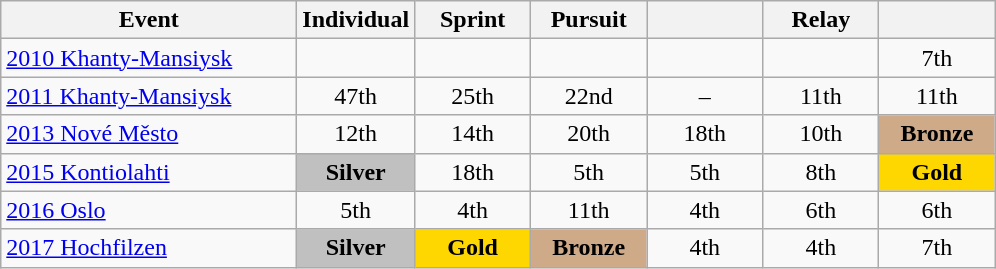<table class="wikitable" style="text-align: center;">
<tr>
<th style="width:190px;">Event</th>
<th style="width:70px;">Individual</th>
<th style="width:70px;">Sprint</th>
<th style="width:70px;">Pursuit</th>
<th style="width:70px;"></th>
<th style="width:70px;">Relay</th>
<th style="width:70px;"></th>
</tr>
<tr>
<td align=left> <a href='#'>2010 Khanty-Mansiysk</a></td>
<td></td>
<td></td>
<td></td>
<td></td>
<td></td>
<td>7th</td>
</tr>
<tr>
<td align=left> <a href='#'>2011 Khanty-Mansiysk</a></td>
<td>47th</td>
<td>25th</td>
<td>22nd</td>
<td>–</td>
<td>11th</td>
<td>11th</td>
</tr>
<tr>
<td align=left> <a href='#'>2013 Nové Město</a></td>
<td>12th</td>
<td>14th</td>
<td>20th</td>
<td>18th</td>
<td>10th</td>
<td style="background:#cfaa88;"><strong>Bronze</strong></td>
</tr>
<tr>
<td align=left> <a href='#'>2015 Kontiolahti</a></td>
<td align=center bgcolor=silver><strong>Silver</strong></td>
<td>18th</td>
<td>5th</td>
<td>5th</td>
<td>8th</td>
<td align=center bgcolor=gold><strong>Gold</strong></td>
</tr>
<tr>
<td align=left> <a href='#'>2016 Oslo</a></td>
<td>5th</td>
<td>4th</td>
<td>11th</td>
<td>4th</td>
<td>6th</td>
<td>6th</td>
</tr>
<tr>
<td align=left> <a href='#'>2017 Hochfilzen</a></td>
<td align=center bgcolor=silver><strong>Silver</strong></td>
<td align=center bgcolor=gold><strong>Gold</strong></td>
<td style="background:#cfaa88;"><strong>Bronze</strong></td>
<td>4th</td>
<td>4th</td>
<td>7th</td>
</tr>
</table>
